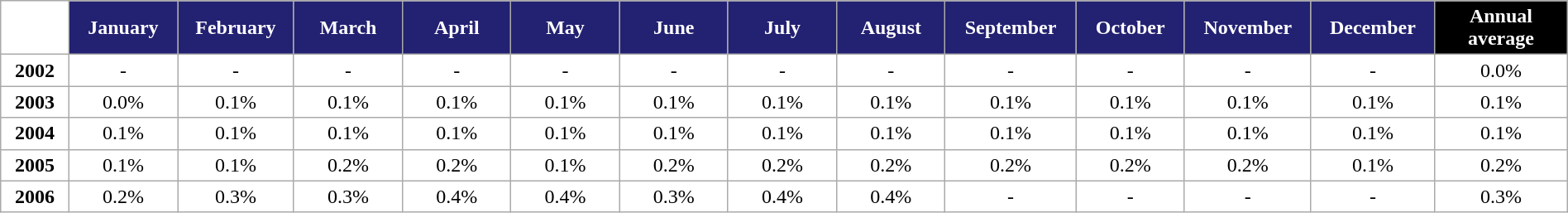<table class="wikitable" style="width:100%; margin:auto; background:#ffffff;">
<tr>
<th style="background:#FFFFFF; color:#FFFFFF;" width="35px"></th>
<th style="background:#232171; color:#FFFFFF;" width="60px">January</th>
<th style="background:#232171; color:#FFFFFF;" width="60px">February</th>
<th style="background:#232171; color:#FFFFFF;" width="60px">March</th>
<th style="background:#232171; color:#FFFFFF;" width="60px">April</th>
<th style="background:#232171; color:#FFFFFF;" width="60px">May</th>
<th style="background:#232171; color:#FFFFFF;" width="60px">June</th>
<th style="background:#232171; color:#FFFFFF;" width="60px">July</th>
<th style="background:#232171; color:#FFFFFF;" width="60px">August</th>
<th style="background:#232171; color:#FFFFFF;" width="60px">September</th>
<th style="background:#232171; color:#FFFFFF;" width="60px">October</th>
<th style="background:#232171; color:#FFFFFF;" width="60px">November</th>
<th style="background:#232171; color:#FFFFFF;" width="60px">December</th>
<th style="background:#000000; color:#FFFFFF;" width="75px">Annual average</th>
</tr>
<tr align="center">
<td><strong>2002</strong></td>
<td>-</td>
<td>-</td>
<td>-</td>
<td>-</td>
<td>-</td>
<td>-</td>
<td>-</td>
<td>-</td>
<td>-</td>
<td>-</td>
<td>-</td>
<td>-</td>
<td>0.0%</td>
</tr>
<tr align="center">
<td><strong>2003</strong></td>
<td>0.0%</td>
<td>0.1%</td>
<td>0.1%</td>
<td>0.1%</td>
<td>0.1%</td>
<td>0.1%</td>
<td>0.1%</td>
<td>0.1%</td>
<td>0.1%</td>
<td>0.1%</td>
<td>0.1%</td>
<td>0.1%</td>
<td>0.1%</td>
</tr>
<tr align="center">
<td><strong>2004</strong></td>
<td>0.1%</td>
<td>0.1%</td>
<td>0.1%</td>
<td>0.1%</td>
<td>0.1%</td>
<td>0.1%</td>
<td>0.1%</td>
<td>0.1%</td>
<td>0.1%</td>
<td>0.1%</td>
<td>0.1%</td>
<td>0.1%</td>
<td>0.1%</td>
</tr>
<tr align="center">
<td><strong>2005</strong></td>
<td>0.1%</td>
<td>0.1%</td>
<td>0.2%</td>
<td>0.2%</td>
<td>0.1%</td>
<td>0.2%</td>
<td>0.2%</td>
<td>0.2%</td>
<td>0.2%</td>
<td>0.2%</td>
<td>0.2%</td>
<td>0.1%</td>
<td>0.2%</td>
</tr>
<tr align="center">
<td><strong>2006</strong></td>
<td>0.2%</td>
<td>0.3%</td>
<td>0.3%</td>
<td>0.4%</td>
<td>0.4%</td>
<td>0.3%</td>
<td>0.4%</td>
<td>0.4%</td>
<td>-</td>
<td>-</td>
<td>-</td>
<td>-</td>
<td>0.3%</td>
</tr>
</table>
